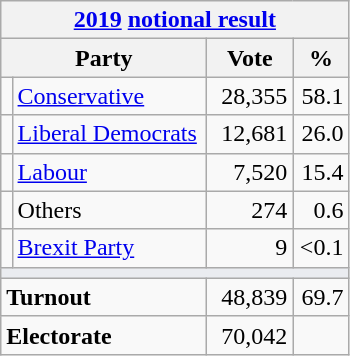<table class="wikitable">
<tr>
<th colspan="4"><a href='#'>2019</a> <a href='#'>notional result</a></th>
</tr>
<tr>
<th bgcolor="#DDDDFF" width="130px" colspan="2">Party</th>
<th bgcolor="#DDDDFF" width="50px">Vote</th>
<th bgcolor="#DDDDFF" width="30px">%</th>
</tr>
<tr>
<td></td>
<td><a href='#'>Conservative</a></td>
<td align=right>28,355</td>
<td align=right>58.1</td>
</tr>
<tr>
<td></td>
<td><a href='#'>Liberal Democrats</a></td>
<td align=right>12,681</td>
<td align=right>26.0</td>
</tr>
<tr>
<td></td>
<td><a href='#'>Labour</a></td>
<td align=right>7,520</td>
<td align=right>15.4</td>
</tr>
<tr>
<td></td>
<td>Others</td>
<td align=right>274</td>
<td align=right>0.6</td>
</tr>
<tr>
<td></td>
<td><a href='#'>Brexit Party</a></td>
<td align=right>9</td>
<td align=right><0.1</td>
</tr>
<tr>
<td colspan="4" bgcolor="#EAECF0"></td>
</tr>
<tr>
<td colspan="2"><strong>Turnout</strong></td>
<td align=right>48,839</td>
<td align=right>69.7</td>
</tr>
<tr>
<td colspan="2"><strong>Electorate</strong></td>
<td align=right>70,042</td>
</tr>
</table>
